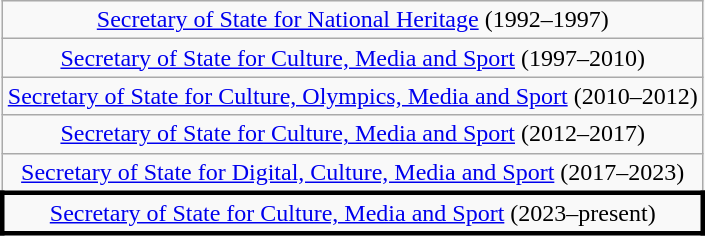<table class="wikitable" style="text-align: center">
<tr>
<td><a href='#'>Secretary of State for National Heritage</a> (1992–1997)</td>
</tr>
<tr>
<td><a href='#'>Secretary of State for Culture, Media and Sport</a> (1997–2010)</td>
</tr>
<tr>
<td><a href='#'>Secretary of State for Culture, Olympics, Media and Sport</a> (2010–2012)</td>
</tr>
<tr>
<td><a href='#'>Secretary of State for Culture, Media and Sport</a> (2012–2017)</td>
</tr>
<tr>
<td><a href='#'>Secretary of State for Digital, Culture, Media and Sport</a> (2017–2023)</td>
</tr>
<tr>
<td style="border-width:3px 3px 3px 3px;border-color:black;"><a href='#'>Secretary of State for Culture, Media and Sport</a> (2023–present)</td>
</tr>
</table>
